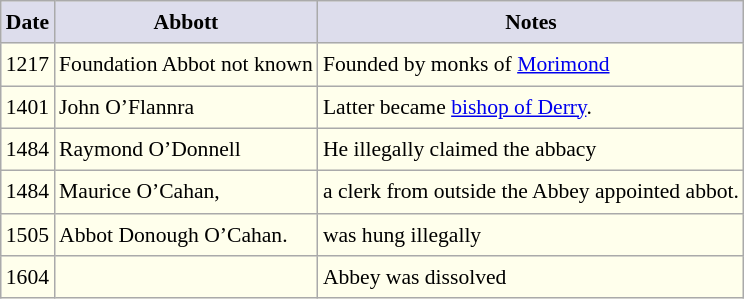<table class="sortable wikitable" style="font-size:90%; border:0; text-align:left; line-height:150%;">
<tr align=left>
<th style="background:#ddddec">Date</th>
<th style="background:#ddddec">Abbott</th>
<th style="background:#ddddec">Notes</th>
</tr>
<tr style="vertical-align:top; background:#ffffec;">
<td>1217</td>
<td>Foundation Abbot not known</td>
<td>Founded by monks of <a href='#'>Morimond</a></td>
</tr>
<tr style="vertical-align:top; background:#ffffec;">
<td>1401</td>
<td>John O’Flannra</td>
<td>Latter became <a href='#'>bishop of Derry</a>.</td>
</tr>
<tr style="vertical-align:top; background:#ffffec;">
<td>1484</td>
<td>Raymond O’Donnell</td>
<td>He illegally claimed the abbacy</td>
</tr>
<tr style="vertical-align:top; background:#ffffec;">
<td>1484</td>
<td>Maurice O’Cahan,</td>
<td>a clerk from outside the Abbey appointed abbot.</td>
</tr>
<tr style="vertical-align:top; background:#ffffec;">
<td>1505</td>
<td>Abbot Donough O’Cahan.</td>
<td>was hung illegally</td>
</tr>
<tr style="vertical-align:top; background:#ffffec;">
<td>1604</td>
<td></td>
<td>Abbey was dissolved</td>
</tr>
</table>
